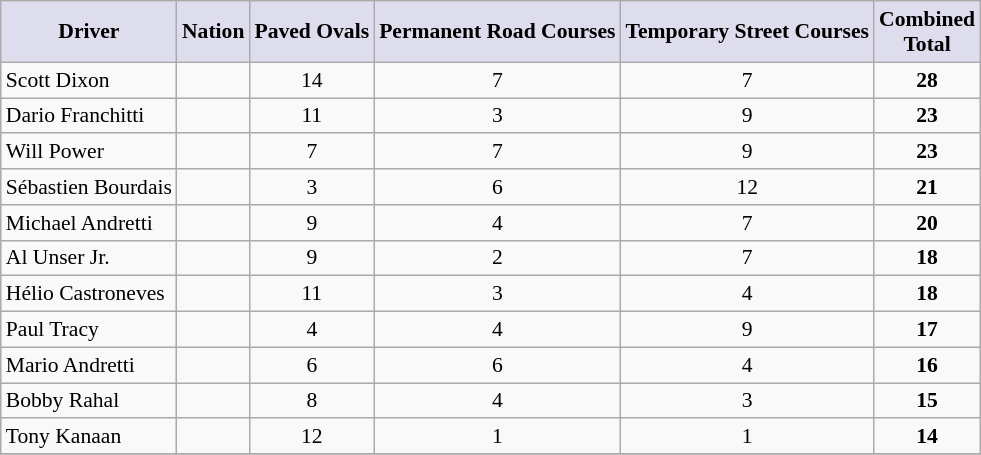<table class="wikitable sortable" style="margin-top:0; text-align:center; font-size:90%;">
<tr>
<th style="background:#dde;">Driver</th>
<th style="background:#dde;">Nation</th>
<th style="background:#dde;">Paved Ovals</th>
<th style="background:#dde;">Permanent Road Courses</th>
<th style="background:#dde;">Temporary Street Courses</th>
<th style="background:#dde;">Combined<br>Total</th>
</tr>
<tr>
<td align="left">Scott Dixon</td>
<td></td>
<td>14</td>
<td>7</td>
<td>7</td>
<td><strong>28</strong></td>
</tr>
<tr>
<td align="left">Dario Franchitti</td>
<td></td>
<td>11</td>
<td>3</td>
<td>9</td>
<td><strong>23</strong></td>
</tr>
<tr>
<td align="left">Will Power</td>
<td></td>
<td>7</td>
<td>7</td>
<td>9</td>
<td><strong>23</strong></td>
</tr>
<tr>
<td align="left">Sébastien Bourdais</td>
<td></td>
<td>3</td>
<td>6</td>
<td>12</td>
<td><strong>21</strong></td>
</tr>
<tr>
<td align="left">Michael Andretti</td>
<td></td>
<td>9</td>
<td>4</td>
<td>7</td>
<td><strong>20</strong></td>
</tr>
<tr>
<td align="left">Al Unser Jr.</td>
<td></td>
<td>9</td>
<td>2</td>
<td>7</td>
<td><strong>18</strong></td>
</tr>
<tr>
<td align="left">Hélio Castroneves</td>
<td></td>
<td>11</td>
<td>3</td>
<td>4</td>
<td><strong>18</strong></td>
</tr>
<tr>
<td align="left">Paul Tracy</td>
<td></td>
<td>4</td>
<td>4</td>
<td>9</td>
<td><strong>17</strong></td>
</tr>
<tr>
<td align="left">Mario Andretti</td>
<td></td>
<td>6</td>
<td>6</td>
<td>4</td>
<td><strong>16</strong></td>
</tr>
<tr>
<td align="left">Bobby Rahal</td>
<td></td>
<td>8</td>
<td>4</td>
<td>3</td>
<td><strong>15</strong></td>
</tr>
<tr>
<td align="left">Tony Kanaan</td>
<td></td>
<td>12</td>
<td>1</td>
<td>1</td>
<td><strong>14</strong></td>
</tr>
<tr>
</tr>
</table>
